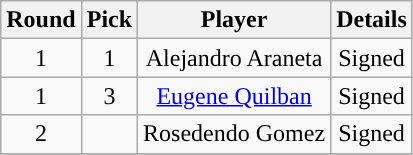<table class="wikitable sortable sortable">
<tr>
<th>Round</th>
<th>Pick</th>
<th>Player</th>
<th>Details</th>
</tr>
<tr style="text-align: center">
<td>1</td>
<td>1</td>
<td>Alejandro Araneta</td>
<td>Signed</td>
</tr>
<tr style="text-align: center">
<td>1</td>
<td>3</td>
<td><a href='#'>Eugene Quilban</a></td>
<td>Signed</td>
</tr>
<tr style="text-align: center">
<td>2</td>
<td></td>
<td>Rosedendo Gomez</td>
<td>Signed</td>
</tr>
<tr>
</tr>
</table>
